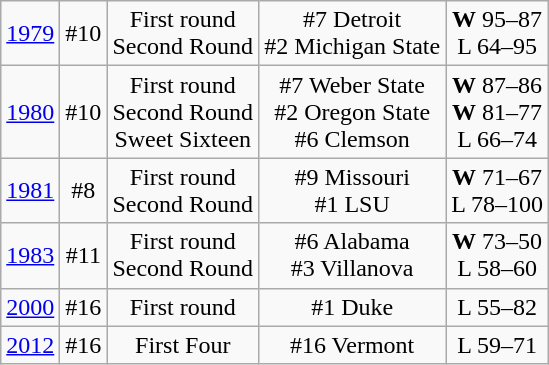<table class="wikitable">
<tr style="text-align:center;">
<td><a href='#'>1979</a></td>
<td>#10</td>
<td>First round<br>Second Round</td>
<td>#7 Detroit<br>#2 Michigan State</td>
<td><strong>W</strong> 95–87<br>L 64–95</td>
</tr>
<tr style="text-align:center;">
<td><a href='#'>1980</a></td>
<td>#10</td>
<td>First round<br>Second Round<br>Sweet Sixteen</td>
<td>#7 Weber State<br>#2 Oregon State<br>#6 Clemson</td>
<td><strong>W</strong> 87–86<br><strong>W</strong> 81–77<br>L 66–74</td>
</tr>
<tr style="text-align:center;">
<td><a href='#'>1981</a></td>
<td>#8</td>
<td>First round<br>Second Round</td>
<td>#9 Missouri<br>#1 LSU</td>
<td><strong>W</strong> 71–67<br>L 78–100</td>
</tr>
<tr style="text-align:center;">
<td><a href='#'>1983</a></td>
<td>#11</td>
<td>First round<br>Second Round</td>
<td>#6 Alabama<br>#3 Villanova</td>
<td><strong>W</strong> 73–50<br>L 58–60</td>
</tr>
<tr style="text-align:center;">
<td><a href='#'>2000</a></td>
<td>#16</td>
<td>First round</td>
<td>#1 Duke</td>
<td>L 55–82</td>
</tr>
<tr style="text-align:center;">
<td><a href='#'>2012</a></td>
<td>#16</td>
<td>First Four</td>
<td>#16 Vermont</td>
<td>L 59–71</td>
</tr>
</table>
